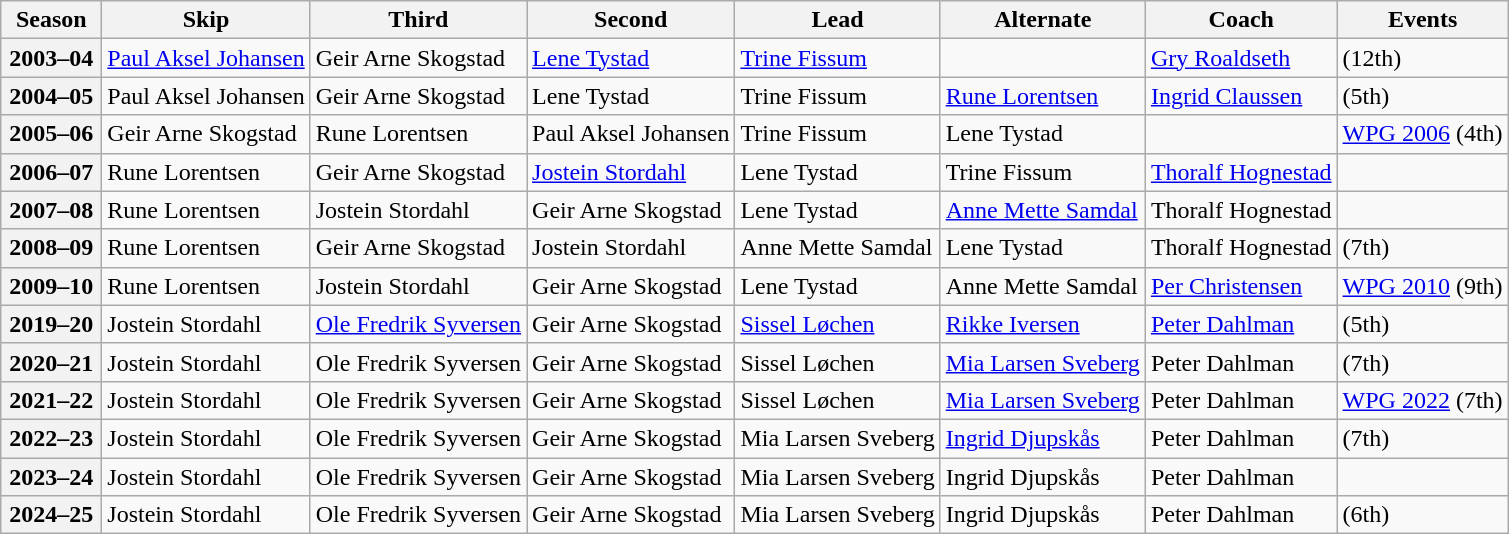<table class="wikitable">
<tr>
<th scope="col" width=60>Season</th>
<th scope="col">Skip</th>
<th scope="col">Third</th>
<th scope="col">Second</th>
<th scope="col">Lead</th>
<th scope="col">Alternate</th>
<th scope="col">Coach</th>
<th scope="col">Events</th>
</tr>
<tr>
<th scope="row">2003–04</th>
<td><a href='#'>Paul Aksel Johansen</a></td>
<td>Geir Arne Skogstad</td>
<td><a href='#'>Lene Tystad</a></td>
<td><a href='#'>Trine Fissum</a></td>
<td></td>
<td><a href='#'>Gry Roaldseth</a></td>
<td> (12th)</td>
</tr>
<tr>
<th scope="row">2004–05</th>
<td>Paul Aksel Johansen</td>
<td>Geir Arne Skogstad</td>
<td>Lene Tystad</td>
<td>Trine Fissum</td>
<td><a href='#'>Rune Lorentsen</a></td>
<td><a href='#'>Ingrid Claussen</a></td>
<td> (5th)</td>
</tr>
<tr>
<th scope="row">2005–06</th>
<td>Geir Arne Skogstad</td>
<td>Rune Lorentsen</td>
<td>Paul Aksel Johansen</td>
<td>Trine Fissum</td>
<td>Lene Tystad</td>
<td></td>
<td><a href='#'>WPG 2006</a> (4th)</td>
</tr>
<tr>
<th scope="row">2006–07</th>
<td>Rune Lorentsen</td>
<td>Geir Arne Skogstad</td>
<td><a href='#'>Jostein Stordahl</a></td>
<td>Lene Tystad</td>
<td>Trine Fissum</td>
<td><a href='#'>Thoralf Hognestad</a></td>
<td> </td>
</tr>
<tr>
<th scope="row">2007–08</th>
<td>Rune Lorentsen</td>
<td>Jostein Stordahl</td>
<td>Geir Arne Skogstad</td>
<td>Lene Tystad</td>
<td><a href='#'>Anne Mette Samdal</a></td>
<td>Thoralf Hognestad</td>
<td> </td>
</tr>
<tr>
<th scope="row">2008–09</th>
<td>Rune Lorentsen</td>
<td>Geir Arne Skogstad</td>
<td>Jostein Stordahl</td>
<td>Anne Mette Samdal</td>
<td>Lene Tystad</td>
<td>Thoralf Hognestad</td>
<td> (7th)</td>
</tr>
<tr>
<th scope="row">2009–10</th>
<td>Rune Lorentsen</td>
<td>Jostein Stordahl</td>
<td>Geir Arne Skogstad</td>
<td>Lene Tystad</td>
<td>Anne Mette Samdal</td>
<td><a href='#'>Per Christensen</a></td>
<td><a href='#'>WPG 2010</a> (9th)</td>
</tr>
<tr>
<th scope="row">2019–20</th>
<td>Jostein Stordahl</td>
<td><a href='#'>Ole Fredrik Syversen</a></td>
<td>Geir Arne Skogstad</td>
<td><a href='#'>Sissel Løchen</a></td>
<td><a href='#'>Rikke Iversen</a></td>
<td><a href='#'>Peter Dahlman</a></td>
<td> (5th)</td>
</tr>
<tr>
<th scope="row">2020–21</th>
<td>Jostein Stordahl</td>
<td>Ole Fredrik Syversen</td>
<td>Geir Arne Skogstad</td>
<td>Sissel Løchen</td>
<td><a href='#'>Mia Larsen Sveberg</a></td>
<td>Peter Dahlman</td>
<td> (7th)</td>
</tr>
<tr>
<th scope="row">2021–22</th>
<td>Jostein Stordahl</td>
<td>Ole Fredrik Syversen</td>
<td>Geir Arne Skogstad</td>
<td>Sissel Løchen</td>
<td><a href='#'>Mia Larsen Sveberg</a></td>
<td>Peter Dahlman</td>
<td><a href='#'>WPG 2022</a> (7th)</td>
</tr>
<tr>
<th scope="row">2022–23</th>
<td>Jostein Stordahl</td>
<td>Ole Fredrik Syversen</td>
<td>Geir Arne Skogstad</td>
<td>Mia Larsen Sveberg</td>
<td><a href='#'>Ingrid Djupskås</a></td>
<td>Peter Dahlman</td>
<td> (7th)</td>
</tr>
<tr>
<th scope="row">2023–24</th>
<td>Jostein Stordahl</td>
<td>Ole Fredrik Syversen</td>
<td>Geir Arne Skogstad</td>
<td>Mia Larsen Sveberg</td>
<td>Ingrid Djupskås</td>
<td>Peter Dahlman</td>
<td> </td>
</tr>
<tr>
<th scope="row">2024–25</th>
<td>Jostein Stordahl</td>
<td>Ole Fredrik Syversen</td>
<td>Geir Arne Skogstad</td>
<td>Mia Larsen Sveberg</td>
<td>Ingrid Djupskås</td>
<td>Peter Dahlman</td>
<td> (6th)</td>
</tr>
</table>
